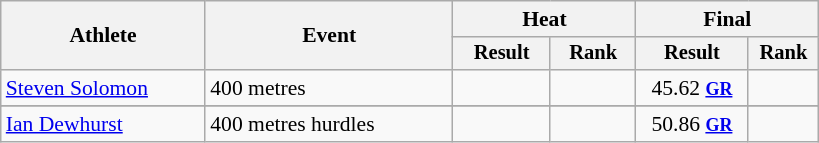<table class=wikitable style=font-size:90%>
<tr>
<th rowspan=2 style="width:9em;">Athlete</th>
<th rowspan=2 style="width:11em;">Event</th>
<th colspan=2 style="width:8em;">Heat</th>
<th colspan=2 style="width:8em;">Final</th>
</tr>
<tr style=font-size:95%>
<th>Result</th>
<th>Rank</th>
<th>Result</th>
<th>Rank</th>
</tr>
<tr align=center>
<td align=left><a href='#'>Steven Solomon</a></td>
<td align=left>400 metres</td>
<td></td>
<td></td>
<td>45.62 <small><strong><a href='#'>GR</a></strong></small></td>
<td></td>
</tr>
<tr>
</tr>
<tr align=center>
<td align=left><a href='#'>Ian Dewhurst</a></td>
<td align=left>400 metres hurdles</td>
<td></td>
<td></td>
<td>50.86 <small><strong><a href='#'>GR</a></strong></small></td>
<td></td>
</tr>
</table>
